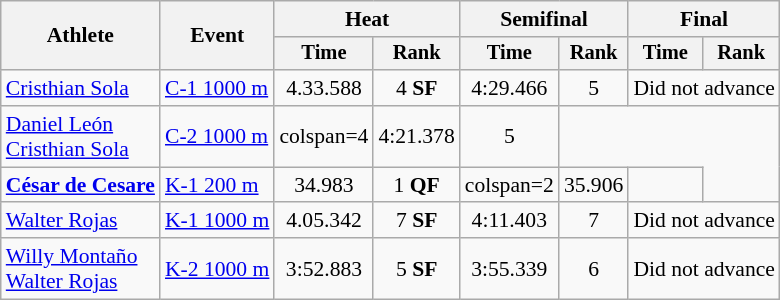<table class="wikitable" style="font-size:90%;text-align:center">
<tr>
<th rowspan=2>Athlete</th>
<th rowspan=2>Event</th>
<th colspan=2>Heat</th>
<th colspan=2>Semifinal</th>
<th colspan=2>Final</th>
</tr>
<tr style=font-size:95%>
<th>Time</th>
<th>Rank</th>
<th>Time</th>
<th>Rank</th>
<th>Time</th>
<th>Rank</th>
</tr>
<tr>
<td align=left><a href='#'>Cristhian Sola</a></td>
<td style="text-align:left"><a href='#'>C-1 1000 m</a></td>
<td>4.33.588</td>
<td>4 <strong>SF</strong></td>
<td>4:29.466</td>
<td>5</td>
<td colspan=2>Did not advance</td>
</tr>
<tr>
<td align=left><a href='#'>Daniel León</a><br><a href='#'>Cristhian Sola</a></td>
<td style="text-align:left"><a href='#'>C-2 1000 m</a></td>
<td>colspan=4 </td>
<td>4:21.378</td>
<td>5</td>
</tr>
<tr>
<td align=left><strong><a href='#'>César de Cesare</a></strong></td>
<td style="text-align:left"><a href='#'>K-1 200 m</a></td>
<td>34.983</td>
<td>1 <strong>QF</strong></td>
<td>colspan=2 </td>
<td>35.906</td>
<td></td>
</tr>
<tr>
<td align=left><a href='#'>Walter Rojas</a></td>
<td style="text-align:left"><a href='#'>K-1 1000 m</a></td>
<td>4.05.342</td>
<td>7 <strong>SF</strong></td>
<td>4:11.403</td>
<td>7</td>
<td colspan=2>Did not advance</td>
</tr>
<tr>
<td align=left><a href='#'>Willy Montaño</a><br><a href='#'>Walter Rojas</a></td>
<td style="text-align:left"><a href='#'>K-2 1000 m</a></td>
<td>3:52.883</td>
<td>5 <strong>SF</strong></td>
<td>3:55.339</td>
<td>6</td>
<td colspan=2>Did not advance</td>
</tr>
</table>
